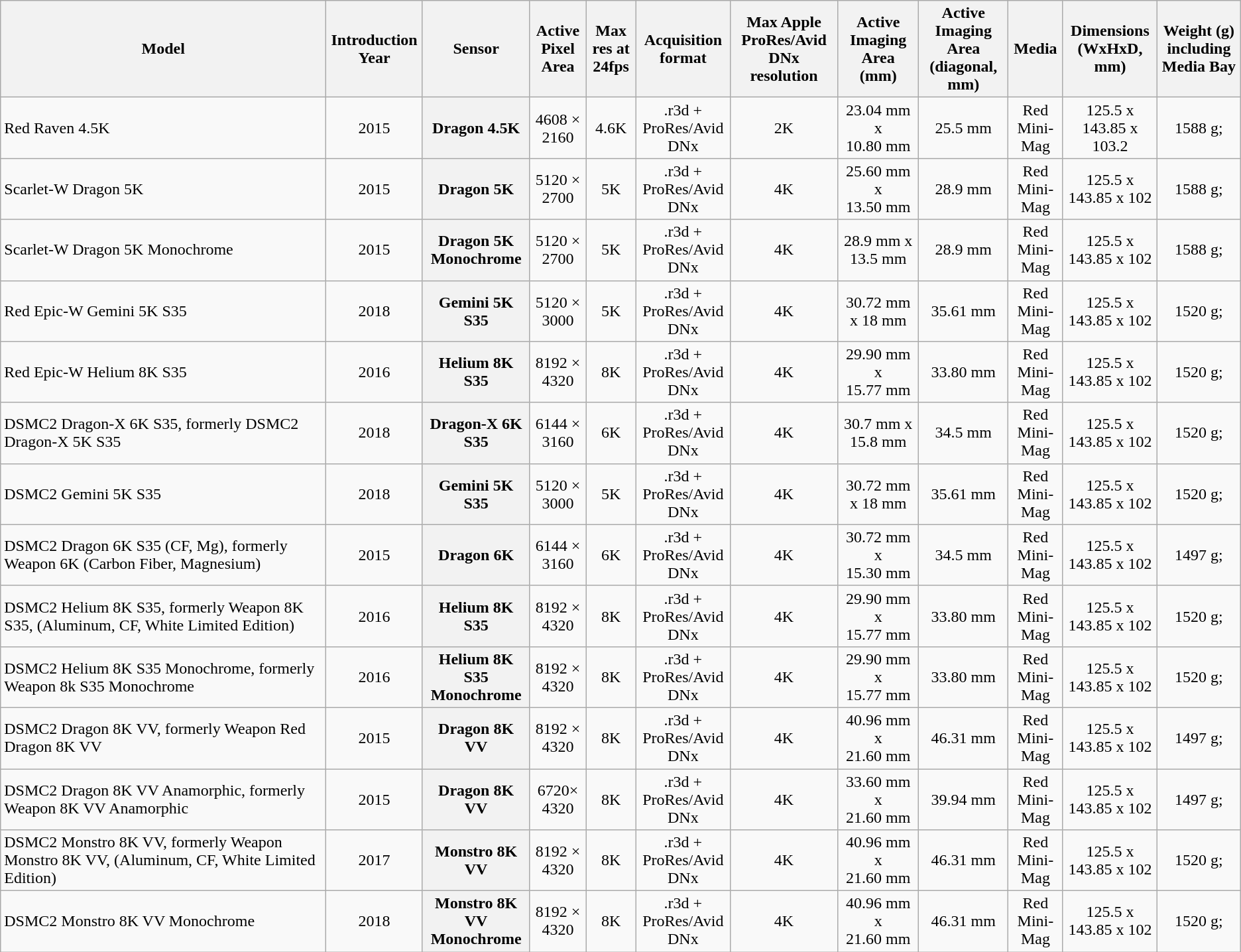<table class="wikitable">
<tr>
<th>Model</th>
<th>Introduction Year</th>
<th>Sensor</th>
<th>Active Pixel Area</th>
<th>Max res at 24fps</th>
<th>Acquisition format</th>
<th>Max Apple ProRes/Avid DNx resolution</th>
<th>Active Imaging Area (mm)</th>
<th>Active Imaging Area (diagonal, mm)</th>
<th>Media</th>
<th>Dimensions (WxHxD, mm)</th>
<th>Weight (g) including Media Bay</th>
</tr>
<tr>
<td style="width: 20em;">Red Raven 4.5K</td>
<td align = "center">2015</td>
<th>Dragon 4.5K</th>
<td align = "center">4608 × 2160</td>
<td align = "center">4.6K</td>
<td align = "center">.r3d + ProRes/Avid DNx</td>
<td align = "center">2K</td>
<td align = "center">23.04 mm x 10.80 mm</td>
<td align = "center">25.5 mm</td>
<td align = "center">Red Mini-Mag</td>
<td align = "center">125.5 x 143.85 x 103.2</td>
<td align = "center">1588 g;</td>
</tr>
<tr>
<td style="width: 20em;">Scarlet-W Dragon 5K</td>
<td align = "center">2015</td>
<th>Dragon 5K</th>
<td align = "center">5120 × 2700</td>
<td align = "center">5K</td>
<td align = "center">.r3d + ProRes/Avid DNx</td>
<td align = "center">4K</td>
<td align = "center">25.60 mm x 13.50 mm</td>
<td align = "center">28.9 mm</td>
<td align = "center">Red Mini-Mag</td>
<td align = "center">125.5 x 143.85 x 102</td>
<td align = "center">1588 g;</td>
</tr>
<tr>
<td style="width: 20em;">Scarlet-W Dragon 5K Monochrome</td>
<td align = "center">2015</td>
<th>Dragon 5K Monochrome</th>
<td align = "center">5120 × 2700</td>
<td align = "center">5K</td>
<td align = "center">.r3d + ProRes/Avid DNx</td>
<td align = "center">4K</td>
<td align = "center">28.9 mm x 13.5 mm</td>
<td align = "center">28.9 mm</td>
<td align = "center">Red Mini-Mag</td>
<td align = "center">125.5 x 143.85 x 102</td>
<td align = "center">1588 g;</td>
</tr>
<tr>
<td style="width: 20em;">Red Epic-W Gemini 5K S35</td>
<td align = "center">2018</td>
<th>Gemini 5K S35</th>
<td align = "center">5120 × 3000</td>
<td align = "center">5K</td>
<td align = "center">.r3d + ProRes/Avid DNx</td>
<td align = "center">4K</td>
<td align = "center">30.72 mm x 18 mm</td>
<td align = "center">35.61 mm</td>
<td align = "center">Red Mini-Mag</td>
<td align = "center">125.5 x 143.85 x 102</td>
<td align = "center">1520 g;</td>
</tr>
<tr>
<td style="width: 20em;">Red Epic-W Helium 8K S35</td>
<td align = "center">2016</td>
<th>Helium 8K S35</th>
<td align = "center">8192 × 4320</td>
<td align = "center">8K</td>
<td align = "center">.r3d + ProRes/Avid DNx</td>
<td align = "center">4K</td>
<td align = "center">29.90 mm x 15.77 mm</td>
<td align = "center">33.80 mm</td>
<td align = "center">Red Mini-Mag</td>
<td align = "center">125.5 x 143.85 x 102</td>
<td align = "center">1520 g;</td>
</tr>
<tr>
<td style="width: 20em;">DSMC2 Dragon-X 6K S35, formerly DSMC2 Dragon-X 5K S35</td>
<td align = "center">2018</td>
<th>Dragon-X 6K S35</th>
<td align = "center">6144 × 3160</td>
<td align = "center">6K</td>
<td align = "center">.r3d + ProRes/Avid DNx</td>
<td align = "center">4K</td>
<td align = "center">30.7 mm x 15.8 mm</td>
<td align = "center">34.5 mm</td>
<td align = "center">Red Mini-Mag</td>
<td align = "center">125.5 x 143.85 x 102</td>
<td align = "center">1520 g;</td>
</tr>
<tr>
<td style="width: 20em;">DSMC2 Gemini 5K S35</td>
<td align = "center">2018</td>
<th>Gemini 5K S35</th>
<td align = "center">5120 × 3000</td>
<td align = "center">5K</td>
<td align = "center">.r3d + ProRes/Avid DNx</td>
<td align = "center">4K</td>
<td align = "center">30.72 mm x 18 mm</td>
<td align = "center">35.61 mm</td>
<td align = "center">Red Mini-Mag</td>
<td align = "center">125.5 x 143.85 x 102</td>
<td align = "center">1520 g;</td>
</tr>
<tr>
<td style="width: 20em;">DSMC2 Dragon 6K S35 (CF, Mg), formerly Weapon 6K (Carbon Fiber, Magnesium)</td>
<td align = "center">2015</td>
<th>Dragon 6K</th>
<td align = "center">6144 × 3160</td>
<td align = "center">6K</td>
<td align = "center">.r3d + ProRes/Avid DNx</td>
<td align = "center">4K</td>
<td align = "center">30.72 mm x 15.30 mm</td>
<td align = "center">34.5 mm</td>
<td align = "center">Red Mini-Mag</td>
<td align = "center">125.5 x 143.85 x 102</td>
<td align = "center">1497 g;</td>
</tr>
<tr>
<td style="width: 20em;">DSMC2 Helium 8K S35, formerly Weapon 8K S35, (Aluminum, CF, White Limited Edition)</td>
<td align = "center">2016</td>
<th>Helium 8K S35</th>
<td align = "center">8192 × 4320</td>
<td align = "center">8K</td>
<td align = "center">.r3d + ProRes/Avid DNx</td>
<td align = "center">4K</td>
<td align = "center">29.90 mm x 15.77 mm</td>
<td align = "center">33.80 mm</td>
<td align = "center">Red Mini-Mag</td>
<td align = "center">125.5 x 143.85 x 102</td>
<td align = "center">1520 g;</td>
</tr>
<tr>
<td style="width: 20em;">DSMC2 Helium 8K S35 Monochrome, formerly Weapon 8k S35 Monochrome</td>
<td align = "center">2016</td>
<th>Helium 8K S35 Monochrome</th>
<td align = "center">8192 × 4320</td>
<td align = "center">8K</td>
<td align = "center">.r3d + ProRes/Avid DNx</td>
<td align = "center">4K</td>
<td align = "center">29.90 mm x 15.77 mm</td>
<td align = "center">33.80 mm</td>
<td align = "center">Red Mini-Mag</td>
<td align = "center">125.5 x 143.85 x 102</td>
<td align = "center">1520 g;</td>
</tr>
<tr>
<td style="width: 20em;">DSMC2 Dragon 8K VV, formerly Weapon Red Dragon 8K VV</td>
<td align = "center">2015</td>
<th>Dragon 8K VV</th>
<td align = "center">8192 × 4320</td>
<td align = "center">8K</td>
<td align = "center">.r3d + ProRes/Avid DNx</td>
<td align = "center">4K</td>
<td align = "center">40.96 mm x 21.60 mm</td>
<td align = "center">46.31 mm</td>
<td align = "center">Red Mini-Mag</td>
<td align = "center">125.5 x 143.85 x 102</td>
<td align = "center">1497 g;</td>
</tr>
<tr>
<td style="width: 20em;">DSMC2 Dragon 8K VV Anamorphic, formerly Weapon 8K VV Anamorphic</td>
<td align = "center">2015</td>
<th>Dragon 8K VV</th>
<td align = "center">6720× 4320</td>
<td align = "center">8K</td>
<td align = "center">.r3d + ProRes/Avid DNx</td>
<td align = "center">4K</td>
<td align = "center">33.60 mm x 21.60 mm</td>
<td align = "center">39.94 mm</td>
<td align = "center">Red Mini-Mag</td>
<td align = "center">125.5 x 143.85 x 102</td>
<td align = "center">1497 g;</td>
</tr>
<tr>
<td style="width: 20em;">DSMC2 Monstro 8K VV, formerly Weapon Monstro 8K VV, (Aluminum, CF, White Limited Edition)</td>
<td align="center">2017</td>
<th>Monstro 8K VV</th>
<td align="center">8192 × 4320</td>
<td align="center">8K</td>
<td align="center">.r3d + ProRes/Avid DNx</td>
<td align="center">4K</td>
<td align="center">40.96 mm x 21.60 mm</td>
<td align="center">46.31 mm</td>
<td align="center">Red Mini-Mag</td>
<td align="center">125.5 x 143.85 x 102</td>
<td align="center">1520 g;</td>
</tr>
<tr>
<td style="width: 20em;">DSMC2 Monstro 8K VV Monochrome</td>
<td align="center">2018</td>
<th>Monstro 8K VV Monochrome</th>
<td align="center">8192 × 4320</td>
<td align="center">8K</td>
<td align="center">.r3d + ProRes/Avid DNx</td>
<td align="center">4K</td>
<td align="center">40.96 mm x 21.60 mm</td>
<td align="center">46.31 mm</td>
<td align="center">Red Mini-Mag</td>
<td align="center">125.5 x 143.85 x 102</td>
<td align="center">1520 g;</td>
</tr>
</table>
